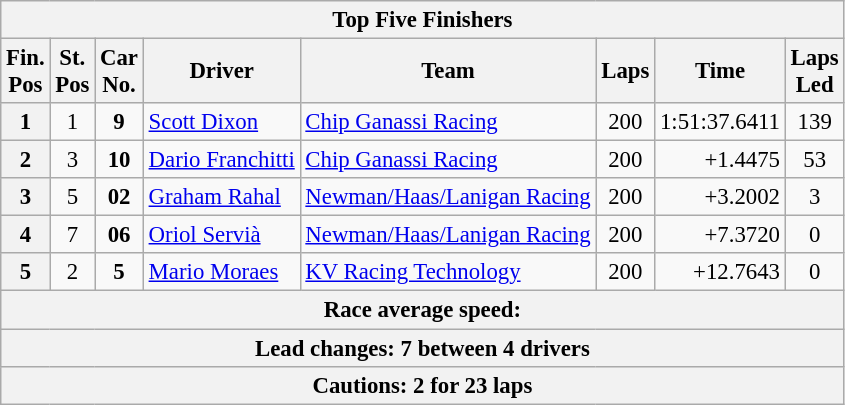<table class="wikitable" style="font-size:95%;text-align:center">
<tr>
<th colspan=9>Top Five Finishers</th>
</tr>
<tr>
<th>Fin.<br>Pos</th>
<th>St.<br>Pos</th>
<th>Car<br>No.</th>
<th>Driver</th>
<th>Team</th>
<th>Laps</th>
<th>Time</th>
<th>Laps<br>Led</th>
</tr>
<tr>
<th>1</th>
<td>1</td>
<td><strong>9</strong></td>
<td style="text-align:left"> <a href='#'>Scott Dixon</a></td>
<td style="text-align:left"><a href='#'>Chip Ganassi Racing</a></td>
<td>200</td>
<td align=right>1:51:37.6411</td>
<td>139</td>
</tr>
<tr>
<th>2</th>
<td>3</td>
<td><strong>10</strong></td>
<td style="text-align:left"> <a href='#'>Dario Franchitti</a></td>
<td style="text-align:left"><a href='#'>Chip Ganassi Racing</a></td>
<td>200</td>
<td align=right>+1.4475</td>
<td>53</td>
</tr>
<tr>
<th>3</th>
<td>5</td>
<td><strong>02</strong></td>
<td style="text-align:left"> <a href='#'>Graham Rahal</a></td>
<td style="text-align:left"><a href='#'>Newman/Haas/Lanigan Racing</a></td>
<td>200</td>
<td align=right>+3.2002</td>
<td>3</td>
</tr>
<tr>
<th>4</th>
<td>7</td>
<td><strong>06</strong></td>
<td style="text-align:left"> <a href='#'>Oriol Servià</a></td>
<td style="text-align:left"><a href='#'>Newman/Haas/Lanigan Racing</a></td>
<td>200</td>
<td align=right>+7.3720</td>
<td>0</td>
</tr>
<tr>
<th>5</th>
<td>2</td>
<td><strong>5</strong></td>
<td style="text-align:left"> <a href='#'>Mario Moraes</a></td>
<td style="text-align:left"><a href='#'>KV Racing Technology</a></td>
<td>200</td>
<td align=right>+12.7643</td>
<td>0</td>
</tr>
<tr>
<th colspan=9>Race average speed: </th>
</tr>
<tr>
<th colspan=9>Lead changes: 7 between 4 drivers</th>
</tr>
<tr>
<th colspan=9>Cautions: 2 for 23 laps</th>
</tr>
</table>
